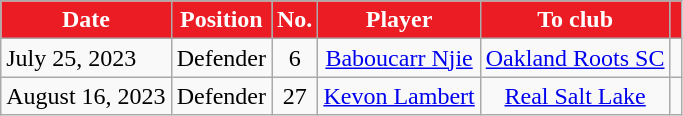<table class="wikitable">
<tr>
<th style="background:#EC1C24; color:white;"><strong>Date</strong></th>
<th style="background:#EC1C24; color:white;"><strong>Position</strong></th>
<th style="background:#EC1C24; color:white;"><strong>No.</strong></th>
<th style="background:#EC1C24; color:white;"><strong>Player</strong></th>
<th style="background:#EC1C24; color:white;"><strong>To club</strong></th>
<th style="background:#EC1C24; color:white;"><strong></strong></th>
</tr>
<tr>
<td>July 25, 2023</td>
<td style="text-align:center;">Defender</td>
<td style="text-align:center;">6</td>
<td style="text-align:center;"> <a href='#'>Baboucarr Njie</a></td>
<td style="text-align:center;"> <a href='#'>Oakland Roots SC</a></td>
<td style="text-align:center;"></td>
</tr>
<tr>
<td>August 16, 2023</td>
<td style="text-align:center;">Defender</td>
<td style="text-align:center;">27</td>
<td style="text-align:center;"> <a href='#'>Kevon Lambert</a></td>
<td style="text-align:center;"> <a href='#'>Real Salt Lake</a></td>
<td style="text-align:center;"></td>
</tr>
</table>
